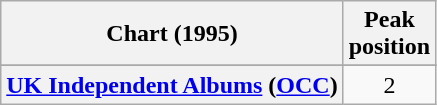<table class="wikitable sortable plainrowheaders" style="text-align:center">
<tr>
<th scope="col">Chart (1995)</th>
<th scope="col">Peak<br>position</th>
</tr>
<tr>
</tr>
<tr>
</tr>
<tr>
<th scope="row"><a href='#'>UK Independent Albums</a> (<a href='#'>OCC</a>)</th>
<td>2</td>
</tr>
</table>
